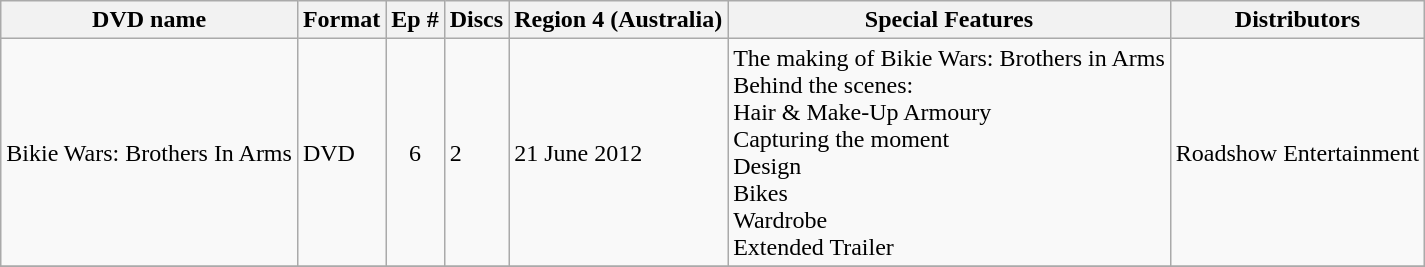<table class="wikitable">
<tr>
<th>DVD name</th>
<th>Format</th>
<th>Ep #</th>
<th>Discs</th>
<th>Region 4 (Australia)</th>
<th>Special Features</th>
<th>Distributors</th>
</tr>
<tr>
<td>Bikie Wars: Brothers In Arms</td>
<td>DVD</td>
<td style="text-align:center;">6</td>
<td>2</td>
<td>21 June 2012</td>
<td>The making of Bikie Wars: Brothers in Arms<br>Behind the scenes:<br>Hair & Make-Up
Armoury<br>Capturing the moment<br>Design<br>Bikes<br>Wardrobe<br>Extended Trailer</td>
<td>Roadshow Entertainment</td>
</tr>
<tr>
</tr>
</table>
